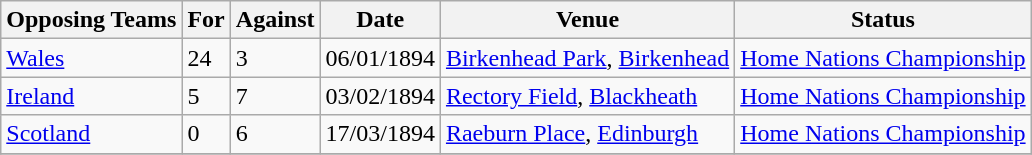<table class="wikitable">
<tr>
<th>Opposing Teams</th>
<th>For</th>
<th>Against</th>
<th>Date</th>
<th>Venue</th>
<th>Status</th>
</tr>
<tr>
<td><a href='#'>Wales</a></td>
<td>24</td>
<td>3</td>
<td>06/01/1894</td>
<td><a href='#'>Birkenhead Park</a>, <a href='#'>Birkenhead</a></td>
<td><a href='#'>Home Nations Championship</a></td>
</tr>
<tr>
<td><a href='#'>Ireland</a></td>
<td>5</td>
<td>7</td>
<td>03/02/1894</td>
<td><a href='#'>Rectory Field</a>, <a href='#'>Blackheath</a></td>
<td><a href='#'>Home Nations Championship</a></td>
</tr>
<tr>
<td><a href='#'>Scotland</a></td>
<td>0</td>
<td>6</td>
<td>17/03/1894</td>
<td><a href='#'>Raeburn Place</a>, <a href='#'>Edinburgh</a></td>
<td><a href='#'>Home Nations Championship</a></td>
</tr>
<tr>
</tr>
</table>
